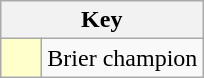<table class="wikitable" style="text-align: center;">
<tr>
<th colspan=2>Key</th>
</tr>
<tr>
<td style="background:#ffffcc; width:20px;"></td>
<td align=left>Brier champion</td>
</tr>
</table>
